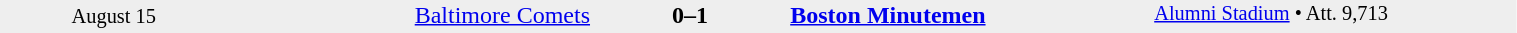<table style="width:80%; background:#eee;" cellspacing="0">
<tr>
<td rowspan="3" style="text-align:center; font-size:85%; width:15%;">August 15</td>
<td style="width:24%; text-align:right;"><a href='#'>Baltimore Comets</a></td>
<td style="text-align:center; width:13%;"><strong>0–1</strong></td>
<td width=24%><strong><a href='#'>Boston Minutemen</a></strong></td>
<td rowspan="3" style="font-size:85%; vertical-align:top;"><a href='#'>Alumni Stadium</a> • Att. 9,713</td>
</tr>
<tr style=font-size:85%>
<td align=right valign=top></td>
<td valign=top></td>
<td align=left valign=top></td>
</tr>
</table>
